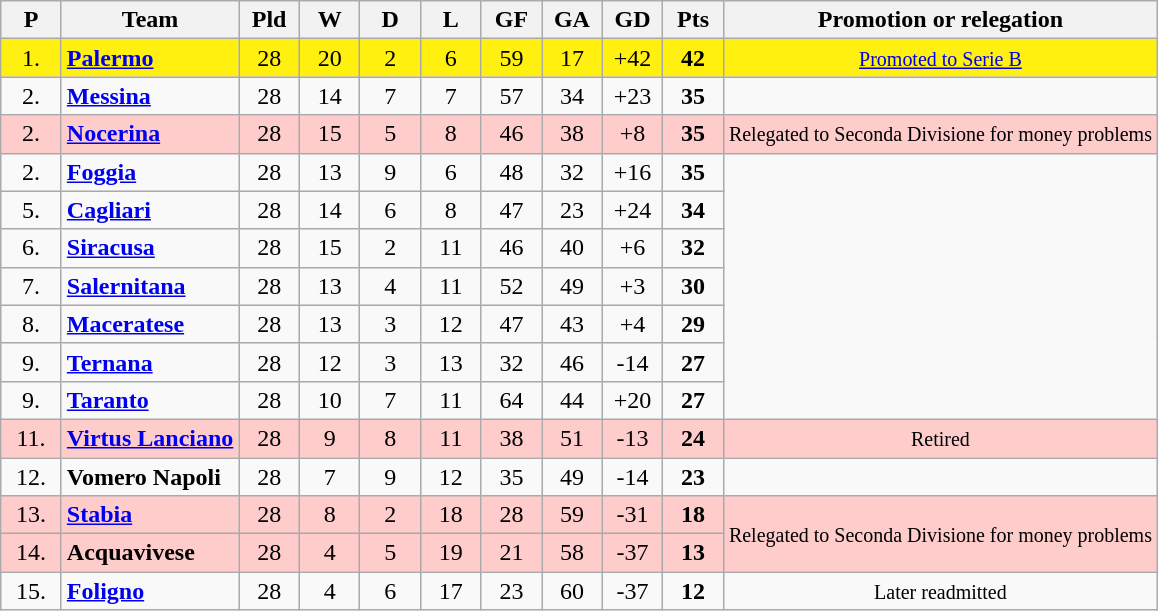<table class="wikitable sortable" style="text-align: center;">
<tr>
<th width=33>P<br></th>
<th>Team<br></th>
<th width=33>Pld<br></th>
<th width=33>W<br></th>
<th width=33>D<br></th>
<th width=33>L<br></th>
<th width=33>GF<br></th>
<th width=33>GA<br></th>
<th width=33>GD<br></th>
<th width=33>Pts<br></th>
<th class="unsortable" width=250>Promotion or relegation<br></th>
</tr>
<tr style="background:#FFF010;">
<td>1.</td>
<td align="left"><strong><a href='#'>Palermo</a></strong></td>
<td>28</td>
<td>20</td>
<td>2</td>
<td>6</td>
<td>59</td>
<td>17</td>
<td>+42</td>
<td><strong>42</strong></td>
<td><small><a href='#'>Promoted to Serie B</a></small></td>
</tr>
<tr>
<td>2.</td>
<td align="left"><strong><a href='#'>Messina</a></strong></td>
<td>28</td>
<td>14</td>
<td>7</td>
<td>7</td>
<td>57</td>
<td>34</td>
<td>+23</td>
<td><strong>35</strong></td>
</tr>
<tr style="background:#FFCCCC;">
<td>2.</td>
<td align="left"><strong><a href='#'>Nocerina</a></strong></td>
<td>28</td>
<td>15</td>
<td>5</td>
<td>8</td>
<td>46</td>
<td>38</td>
<td>+8</td>
<td><strong>35</strong></td>
<td><small>Relegated to Seconda Divisione for money problems</small></td>
</tr>
<tr>
<td>2.</td>
<td align="left"><strong><a href='#'>Foggia</a></strong></td>
<td>28</td>
<td>13</td>
<td>9</td>
<td>6</td>
<td>48</td>
<td>32</td>
<td>+16</td>
<td><strong>35</strong></td>
</tr>
<tr>
<td>5.</td>
<td align="left"><strong><a href='#'>Cagliari</a></strong></td>
<td>28</td>
<td>14</td>
<td>6</td>
<td>8</td>
<td>47</td>
<td>23</td>
<td>+24</td>
<td><strong>34</strong></td>
</tr>
<tr>
<td>6.</td>
<td align="left"><strong><a href='#'>Siracusa</a></strong></td>
<td>28</td>
<td>15</td>
<td>2</td>
<td>11</td>
<td>46</td>
<td>40</td>
<td>+6</td>
<td><strong>32</strong></td>
</tr>
<tr>
<td>7.</td>
<td align="left"><strong><a href='#'>Salernitana</a></strong></td>
<td>28</td>
<td>13</td>
<td>4</td>
<td>11</td>
<td>52</td>
<td>49</td>
<td>+3</td>
<td><strong>30</strong></td>
</tr>
<tr>
<td>8.</td>
<td align="left"><strong><a href='#'>Maceratese</a></strong></td>
<td>28</td>
<td>13</td>
<td>3</td>
<td>12</td>
<td>47</td>
<td>43</td>
<td>+4</td>
<td><strong>29</strong></td>
</tr>
<tr>
<td>9.</td>
<td align="left"><strong><a href='#'>Ternana</a></strong></td>
<td>28</td>
<td>12</td>
<td>3</td>
<td>13</td>
<td>32</td>
<td>46</td>
<td>-14</td>
<td><strong>27</strong></td>
</tr>
<tr>
<td>9.</td>
<td align="left"><strong><a href='#'>Taranto</a></strong></td>
<td>28</td>
<td>10</td>
<td>7</td>
<td>11</td>
<td>64</td>
<td>44</td>
<td>+20</td>
<td><strong>27</strong></td>
</tr>
<tr style="background:#FFCCCC;">
<td>11.</td>
<td align="left"><strong><a href='#'>Virtus Lanciano</a></strong></td>
<td>28</td>
<td>9</td>
<td>8</td>
<td>11</td>
<td>38</td>
<td>51</td>
<td>-13</td>
<td><strong>24</strong></td>
<td rowspan="1"><small>Retired</small></td>
</tr>
<tr>
<td>12.</td>
<td align="left"><strong>Vomero Napoli</strong></td>
<td>28</td>
<td>7</td>
<td>9</td>
<td>12</td>
<td>35</td>
<td>49</td>
<td>-14</td>
<td><strong>23</strong></td>
</tr>
<tr style="background:#FFCCCC;">
<td>13.</td>
<td align="left"><strong><a href='#'>Stabia</a></strong></td>
<td>28</td>
<td>8</td>
<td>2</td>
<td>18</td>
<td>28</td>
<td>59</td>
<td>-31</td>
<td><strong>18</strong></td>
<td rowspan="2"><small>Relegated to Seconda Divisione for money problems</small></td>
</tr>
<tr style="background:#FFCCCC;">
<td>14.</td>
<td align="left"><strong>Acquavivese</strong></td>
<td>28</td>
<td>4</td>
<td>5</td>
<td>19</td>
<td>21</td>
<td>58</td>
<td>-37</td>
<td><strong>13</strong></td>
</tr>
<tr>
<td>15.</td>
<td align="left"><strong><a href='#'>Foligno</a></strong></td>
<td>28</td>
<td>4</td>
<td>6</td>
<td>17</td>
<td>23</td>
<td>60</td>
<td>-37</td>
<td><strong>12</strong></td>
<td rowspan="1"><small>Later readmitted</small></td>
</tr>
</table>
